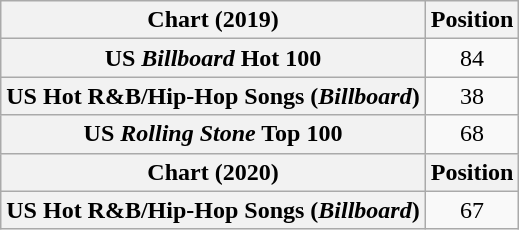<table class="wikitable sortable plainrowheaders" style="text-align:center">
<tr>
<th scope="col">Chart (2019)</th>
<th scope="col">Position</th>
</tr>
<tr>
<th scope="row">US <em>Billboard</em> Hot 100</th>
<td>84</td>
</tr>
<tr>
<th scope="row">US Hot R&B/Hip-Hop Songs (<em>Billboard</em>)</th>
<td>38</td>
</tr>
<tr>
<th scope="row">US <em>Rolling Stone</em> Top 100</th>
<td>68</td>
</tr>
<tr>
<th scope="col">Chart (2020)</th>
<th scope="col">Position</th>
</tr>
<tr>
<th scope="row">US Hot R&B/Hip-Hop Songs (<em>Billboard</em>)</th>
<td>67</td>
</tr>
</table>
